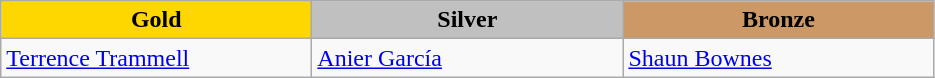<table class="wikitable" style="text-align:left">
<tr align="center">
<td width=200 bgcolor=gold><strong>Gold</strong></td>
<td width=200 bgcolor=silver><strong>Silver</strong></td>
<td width=200 bgcolor=CC9966><strong>Bronze</strong></td>
</tr>
<tr>
<td><a href='#'>Terrence Trammell</a><br><em></em></td>
<td><a href='#'>Anier García</a><br><em></em></td>
<td><a href='#'>Shaun Bownes</a><br><em></em></td>
</tr>
</table>
